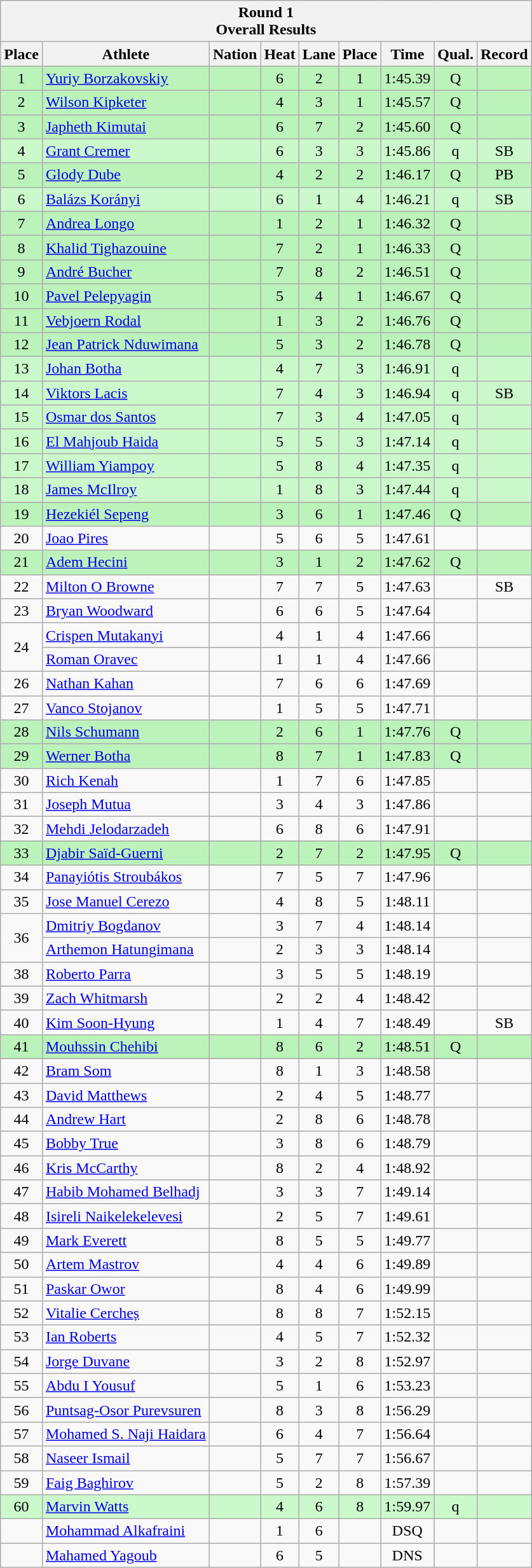<table class="wikitable sortable" style="text-align:center">
<tr>
<th colspan=9>Round 1 <br>Overall Results</th>
</tr>
<tr>
<th>Place</th>
<th>Athlete</th>
<th>Nation</th>
<th>Heat</th>
<th>Lane</th>
<th>Place</th>
<th>Time</th>
<th>Qual.</th>
<th>Record</th>
</tr>
<tr bgcolor = "bbf3bb">
<td>1</td>
<td align="left"><a href='#'>Yuriy Borzakovskiy</a></td>
<td align="left"></td>
<td>6</td>
<td>2</td>
<td>1</td>
<td>1:45.39</td>
<td>Q</td>
<td></td>
</tr>
<tr bgcolor = "bbf3bb">
<td>2</td>
<td align="left"><a href='#'>Wilson Kipketer</a></td>
<td align="left"></td>
<td>4</td>
<td>3</td>
<td>1</td>
<td>1:45.57</td>
<td>Q</td>
<td></td>
</tr>
<tr bgcolor = "bbf3bb">
<td>3</td>
<td align="left"><a href='#'>Japheth Kimutai</a></td>
<td align="left"></td>
<td>6</td>
<td>7</td>
<td>2</td>
<td>1:45.60</td>
<td>Q</td>
<td></td>
</tr>
<tr bgcolor = ccf9cc>
<td>4</td>
<td align="left"><a href='#'>Grant Cremer</a></td>
<td align="left"></td>
<td>6</td>
<td>3</td>
<td>3</td>
<td>1:45.86</td>
<td>q</td>
<td>SB</td>
</tr>
<tr bgcolor = "bbf3bb">
<td>5</td>
<td align="left"><a href='#'>Glody Dube</a></td>
<td align="left"></td>
<td>4</td>
<td>2</td>
<td>2</td>
<td>1:46.17</td>
<td>Q</td>
<td>PB</td>
</tr>
<tr bgcolor = ccf9cc>
<td>6</td>
<td align="left"><a href='#'>Balázs Korányi</a></td>
<td align="left"></td>
<td>6</td>
<td>1</td>
<td>4</td>
<td>1:46.21</td>
<td>q</td>
<td>SB</td>
</tr>
<tr bgcolor = "bbf3bb">
<td>7</td>
<td align="left"><a href='#'>Andrea Longo</a></td>
<td align="left"></td>
<td>1</td>
<td>2</td>
<td>1</td>
<td>1:46.32</td>
<td>Q</td>
<td></td>
</tr>
<tr bgcolor = "bbf3bb">
<td>8</td>
<td align="left"><a href='#'>Khalid Tighazouine</a></td>
<td align="left"></td>
<td>7</td>
<td>2</td>
<td>1</td>
<td>1:46.33</td>
<td>Q</td>
<td></td>
</tr>
<tr bgcolor = "bbf3bb">
<td>9</td>
<td align="left"><a href='#'>André Bucher</a></td>
<td align="left"></td>
<td>7</td>
<td>8</td>
<td>2</td>
<td>1:46.51</td>
<td>Q</td>
<td></td>
</tr>
<tr bgcolor = "bbf3bb">
<td>10</td>
<td align="left"><a href='#'>Pavel Pelepyagin</a></td>
<td align="left"></td>
<td>5</td>
<td>4</td>
<td>1</td>
<td>1:46.67</td>
<td>Q</td>
<td></td>
</tr>
<tr bgcolor = "bbf3bb">
<td>11</td>
<td align="left"><a href='#'>Vebjoern Rodal</a></td>
<td align="left"></td>
<td>1</td>
<td>3</td>
<td>2</td>
<td>1:46.76</td>
<td>Q</td>
<td></td>
</tr>
<tr bgcolor = "bbf3bb">
<td>12</td>
<td align="left"><a href='#'>Jean Patrick Nduwimana</a></td>
<td align="left"></td>
<td>5</td>
<td>3</td>
<td>2</td>
<td>1:46.78</td>
<td>Q</td>
<td></td>
</tr>
<tr bgcolor = ccf9cc>
<td>13</td>
<td align="left"><a href='#'>Johan Botha</a></td>
<td align="left"></td>
<td>4</td>
<td>7</td>
<td>3</td>
<td>1:46.91</td>
<td>q</td>
<td></td>
</tr>
<tr bgcolor = ccf9cc>
<td>14</td>
<td align="left"><a href='#'>Viktors Lacis</a></td>
<td align="left"></td>
<td>7</td>
<td>4</td>
<td>3</td>
<td>1:46.94</td>
<td>q</td>
<td>SB</td>
</tr>
<tr bgcolor = ccf9cc>
<td>15</td>
<td align="left"><a href='#'>Osmar dos Santos</a></td>
<td align="left"></td>
<td>7</td>
<td>3</td>
<td>4</td>
<td>1:47.05</td>
<td>q</td>
<td></td>
</tr>
<tr bgcolor = ccf9cc>
<td>16</td>
<td align="left"><a href='#'>El Mahjoub Haida</a></td>
<td align="left"></td>
<td>5</td>
<td>5</td>
<td>3</td>
<td>1:47.14</td>
<td>q</td>
<td></td>
</tr>
<tr bgcolor = ccf9cc>
<td>17</td>
<td align="left"><a href='#'>William Yiampoy</a></td>
<td align="left"></td>
<td>5</td>
<td>8</td>
<td>4</td>
<td>1:47.35</td>
<td>q</td>
<td></td>
</tr>
<tr bgcolor = ccf9cc>
<td>18</td>
<td align="left"><a href='#'>James McIlroy</a></td>
<td align="left"></td>
<td>1</td>
<td>8</td>
<td>3</td>
<td>1:47.44</td>
<td>q</td>
<td></td>
</tr>
<tr bgcolor = "bbf3bb">
<td>19</td>
<td align="left"><a href='#'>Hezekiél Sepeng</a></td>
<td align="left"></td>
<td>3</td>
<td>6</td>
<td>1</td>
<td>1:47.46</td>
<td>Q</td>
<td></td>
</tr>
<tr>
<td>20</td>
<td align="left"><a href='#'>Joao Pires</a></td>
<td align="left"></td>
<td>5</td>
<td>6</td>
<td>5</td>
<td>1:47.61</td>
<td></td>
<td></td>
</tr>
<tr bgcolor = "bbf3bb">
<td>21</td>
<td align="left"><a href='#'>Adem Hecini</a></td>
<td align="left"></td>
<td>3</td>
<td>1</td>
<td>2</td>
<td>1:47.62</td>
<td>Q</td>
<td></td>
</tr>
<tr>
<td>22</td>
<td align="left"><a href='#'>Milton O Browne</a></td>
<td align="left"></td>
<td>7</td>
<td>7</td>
<td>5</td>
<td>1:47.63</td>
<td></td>
<td>SB</td>
</tr>
<tr>
<td>23</td>
<td align="left"><a href='#'>Bryan Woodward</a></td>
<td align="left"></td>
<td>6</td>
<td>6</td>
<td>5</td>
<td>1:47.64</td>
<td></td>
<td></td>
</tr>
<tr>
<td rowspan="2" align="center">24</td>
<td align="left"><a href='#'>Crispen Mutakanyi</a></td>
<td align="left"></td>
<td>4</td>
<td>1</td>
<td>4</td>
<td>1:47.66</td>
<td></td>
<td></td>
</tr>
<tr>
<td align="left"><a href='#'>Roman Oravec</a></td>
<td align="left"></td>
<td>1</td>
<td>1</td>
<td>4</td>
<td>1:47.66</td>
<td></td>
<td></td>
</tr>
<tr>
<td>26</td>
<td align="left"><a href='#'>Nathan Kahan</a></td>
<td align="left"></td>
<td>7</td>
<td>6</td>
<td>6</td>
<td>1:47.69</td>
<td></td>
<td></td>
</tr>
<tr>
<td>27</td>
<td align="left"><a href='#'>Vanco Stojanov</a></td>
<td align="left"></td>
<td>1</td>
<td>5</td>
<td>5</td>
<td>1:47.71</td>
<td></td>
<td></td>
</tr>
<tr bgcolor = "bbf3bb">
<td>28</td>
<td align="left"><a href='#'>Nils Schumann</a></td>
<td align="left"></td>
<td>2</td>
<td>6</td>
<td>1</td>
<td>1:47.76</td>
<td>Q</td>
<td></td>
</tr>
<tr bgcolor = "bbf3bb">
<td>29</td>
<td align="left"><a href='#'>Werner Botha</a></td>
<td align="left"></td>
<td>8</td>
<td>7</td>
<td>1</td>
<td>1:47.83</td>
<td>Q</td>
<td></td>
</tr>
<tr>
<td>30</td>
<td align="left"><a href='#'>Rich Kenah</a></td>
<td align="left"></td>
<td>1</td>
<td>7</td>
<td>6</td>
<td>1:47.85</td>
<td></td>
<td></td>
</tr>
<tr>
<td>31</td>
<td align="left"><a href='#'>Joseph Mutua</a></td>
<td align="left"></td>
<td>3</td>
<td>4</td>
<td>3</td>
<td>1:47.86</td>
<td></td>
<td></td>
</tr>
<tr>
<td>32</td>
<td align="left"><a href='#'>Mehdi Jelodarzadeh</a></td>
<td align="left"></td>
<td>6</td>
<td>8</td>
<td>6</td>
<td>1:47.91</td>
<td></td>
<td></td>
</tr>
<tr bgcolor = "bbf3bb">
<td>33</td>
<td align="left"><a href='#'>Djabir Saïd-Guerni</a></td>
<td align="left"></td>
<td>2</td>
<td>7</td>
<td>2</td>
<td>1:47.95</td>
<td>Q</td>
<td></td>
</tr>
<tr>
<td>34</td>
<td align="left"><a href='#'>Panayiótis Stroubákos</a></td>
<td align="left"></td>
<td>7</td>
<td>5</td>
<td>7</td>
<td>1:47.96</td>
<td></td>
<td></td>
</tr>
<tr>
<td>35</td>
<td align="left"><a href='#'>Jose Manuel Cerezo</a></td>
<td align="left"></td>
<td>4</td>
<td>8</td>
<td>5</td>
<td>1:48.11</td>
<td></td>
<td></td>
</tr>
<tr>
<td rowspan="2" align="center">36</td>
<td align="left"><a href='#'>Dmitriy Bogdanov</a></td>
<td align="left"></td>
<td>3</td>
<td>7</td>
<td>4</td>
<td>1:48.14</td>
<td></td>
<td></td>
</tr>
<tr>
<td align="left"><a href='#'>Arthemon Hatungimana</a></td>
<td align="left"></td>
<td>2</td>
<td>3</td>
<td>3</td>
<td>1:48.14</td>
<td></td>
<td></td>
</tr>
<tr>
<td>38</td>
<td align="left"><a href='#'>Roberto Parra</a></td>
<td align="left"></td>
<td>3</td>
<td>5</td>
<td>5</td>
<td>1:48.19</td>
<td></td>
<td></td>
</tr>
<tr>
<td>39</td>
<td align="left"><a href='#'>Zach Whitmarsh</a></td>
<td align="left"></td>
<td>2</td>
<td>2</td>
<td>4</td>
<td>1:48.42</td>
<td></td>
<td></td>
</tr>
<tr>
<td>40</td>
<td align="left"><a href='#'>Kim Soon-Hyung</a></td>
<td align="left"></td>
<td>1</td>
<td>4</td>
<td>7</td>
<td>1:48.49</td>
<td></td>
<td>SB</td>
</tr>
<tr bgcolor = "bbf3bb">
<td>41</td>
<td align="left"><a href='#'>Mouhssin Chehibi</a></td>
<td align="left"></td>
<td>8</td>
<td>6</td>
<td>2</td>
<td>1:48.51</td>
<td>Q</td>
<td></td>
</tr>
<tr>
<td>42</td>
<td align="left"><a href='#'>Bram Som</a></td>
<td align="left"></td>
<td>8</td>
<td>1</td>
<td>3</td>
<td>1:48.58</td>
<td></td>
<td></td>
</tr>
<tr>
<td>43</td>
<td align="left"><a href='#'>David Matthews</a></td>
<td align="left"></td>
<td>2</td>
<td>4</td>
<td>5</td>
<td>1:48.77</td>
<td></td>
<td></td>
</tr>
<tr>
<td>44</td>
<td align="left"><a href='#'>Andrew Hart</a></td>
<td align="left"></td>
<td>2</td>
<td>8</td>
<td>6</td>
<td>1:48.78</td>
<td></td>
<td></td>
</tr>
<tr>
<td>45</td>
<td align="left"><a href='#'>Bobby True</a></td>
<td align="left"></td>
<td>3</td>
<td>8</td>
<td>6</td>
<td>1:48.79</td>
<td></td>
<td></td>
</tr>
<tr>
<td>46</td>
<td align="left"><a href='#'>Kris McCarthy</a></td>
<td align="left"></td>
<td>8</td>
<td>2</td>
<td>4</td>
<td>1:48.92</td>
<td></td>
<td></td>
</tr>
<tr>
<td>47</td>
<td align="left"><a href='#'>Habib Mohamed Belhadj</a></td>
<td align="left"></td>
<td>3</td>
<td>3</td>
<td>7</td>
<td>1:49.14</td>
<td></td>
<td></td>
</tr>
<tr>
<td>48</td>
<td align="left"><a href='#'>Isireli Naikelekelevesi</a></td>
<td align="left"></td>
<td>2</td>
<td>5</td>
<td>7</td>
<td>1:49.61</td>
<td></td>
<td></td>
</tr>
<tr>
<td>49</td>
<td align="left"><a href='#'>Mark Everett</a></td>
<td align="left"></td>
<td>8</td>
<td>5</td>
<td>5</td>
<td>1:49.77</td>
<td></td>
<td></td>
</tr>
<tr>
<td>50</td>
<td align="left"><a href='#'>Artem Mastrov</a></td>
<td align="left"></td>
<td>4</td>
<td>4</td>
<td>6</td>
<td>1:49.89</td>
<td></td>
<td></td>
</tr>
<tr>
<td>51</td>
<td align="left"><a href='#'>Paskar Owor</a></td>
<td align="left"></td>
<td>8</td>
<td>4</td>
<td>6</td>
<td>1:49.99</td>
<td></td>
<td></td>
</tr>
<tr>
<td>52</td>
<td align="left"><a href='#'>Vitalie Cercheș</a></td>
<td align="left"></td>
<td>8</td>
<td>8</td>
<td>7</td>
<td>1:52.15</td>
<td></td>
<td></td>
</tr>
<tr>
<td>53</td>
<td align="left"><a href='#'>Ian Roberts</a></td>
<td align="left"></td>
<td>4</td>
<td>5</td>
<td>7</td>
<td>1:52.32</td>
<td></td>
<td></td>
</tr>
<tr>
<td>54</td>
<td align="left"><a href='#'>Jorge Duvane</a></td>
<td align="left"></td>
<td>3</td>
<td>2</td>
<td>8</td>
<td>1:52.97</td>
<td></td>
<td></td>
</tr>
<tr>
<td>55</td>
<td align="left"><a href='#'>Abdu I Yousuf</a></td>
<td align="left"></td>
<td>5</td>
<td>1</td>
<td>6</td>
<td>1:53.23</td>
<td></td>
<td></td>
</tr>
<tr>
<td>56</td>
<td align="left"><a href='#'>Puntsag-Osor Purevsuren</a></td>
<td align="left"></td>
<td>8</td>
<td>3</td>
<td>8</td>
<td>1:56.29</td>
<td></td>
<td></td>
</tr>
<tr>
<td>57</td>
<td align="left"><a href='#'>Mohamed S. Naji Haidara</a></td>
<td align="left"></td>
<td>6</td>
<td>4</td>
<td>7</td>
<td>1:56.64</td>
<td></td>
<td></td>
</tr>
<tr>
<td>58</td>
<td align="left"><a href='#'>Naseer Ismail</a></td>
<td align="left"></td>
<td>5</td>
<td>7</td>
<td>7</td>
<td>1:56.67</td>
<td></td>
<td></td>
</tr>
<tr>
<td>59</td>
<td align="left"><a href='#'>Faig Baghirov</a></td>
<td align="left"></td>
<td>5</td>
<td>2</td>
<td>8</td>
<td>1:57.39</td>
<td></td>
<td></td>
</tr>
<tr bgcolor = ccf9cc>
<td>60</td>
<td align="left"><a href='#'>Marvin Watts</a></td>
<td align="left"></td>
<td>4</td>
<td>6</td>
<td>8</td>
<td>1:59.97</td>
<td>q</td>
<td></td>
</tr>
<tr>
<td></td>
<td align="left"><a href='#'>Mohammad Alkafraini</a></td>
<td align="left"></td>
<td>1</td>
<td>6</td>
<td></td>
<td>DSQ</td>
<td></td>
<td></td>
</tr>
<tr>
<td></td>
<td align="left"><a href='#'>Mahamed Yagoub</a></td>
<td align="left"></td>
<td>6</td>
<td>5</td>
<td></td>
<td>DNS</td>
<td></td>
<td></td>
</tr>
</table>
